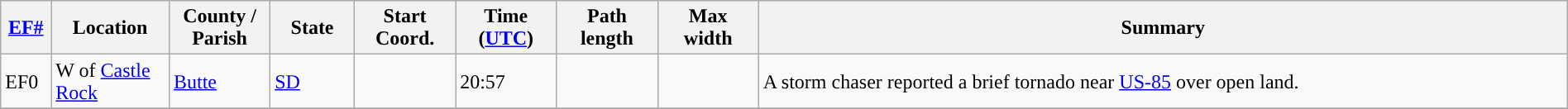<table class="wikitable sortable" style="width:100%;">
<tr>
<th scope="col"  style="width:3%; text-align:center;"><a href='#'>EF#</a></th>
<th scope="col"  style="width:7%; text-align:center;" class="unsortable">Location</th>
<th scope="col"  style="width:6%; text-align:center;" class="unsortable">County / Parish</th>
<th scope="col"  style="width:5%; text-align:center;">State</th>
<th scope="col"  style="width:6%; text-align:center;">Start Coord.</th>
<th scope="col"  style="width:6%; text-align:center;">Time (<a href='#'>UTC</a>)</th>
<th scope="col"  style="width:6%; text-align:center;">Path length</th>
<th scope="col"  style="width:6%; text-align:center;">Max width</th>
<th scope="col" class="unsortable" style="width:48%; text-align:center;">Summary</th>
</tr>
<tr>
<td>EF0</td>
<td>W of <a href='#'>Castle Rock</a></td>
<td><a href='#'>Butte</a></td>
<td><a href='#'>SD</a></td>
<td></td>
<td>20:57</td>
<td></td>
<td></td>
<td>A storm chaser reported a brief tornado near <a href='#'>US-85</a> over open land.</td>
</tr>
<tr>
</tr>
</table>
